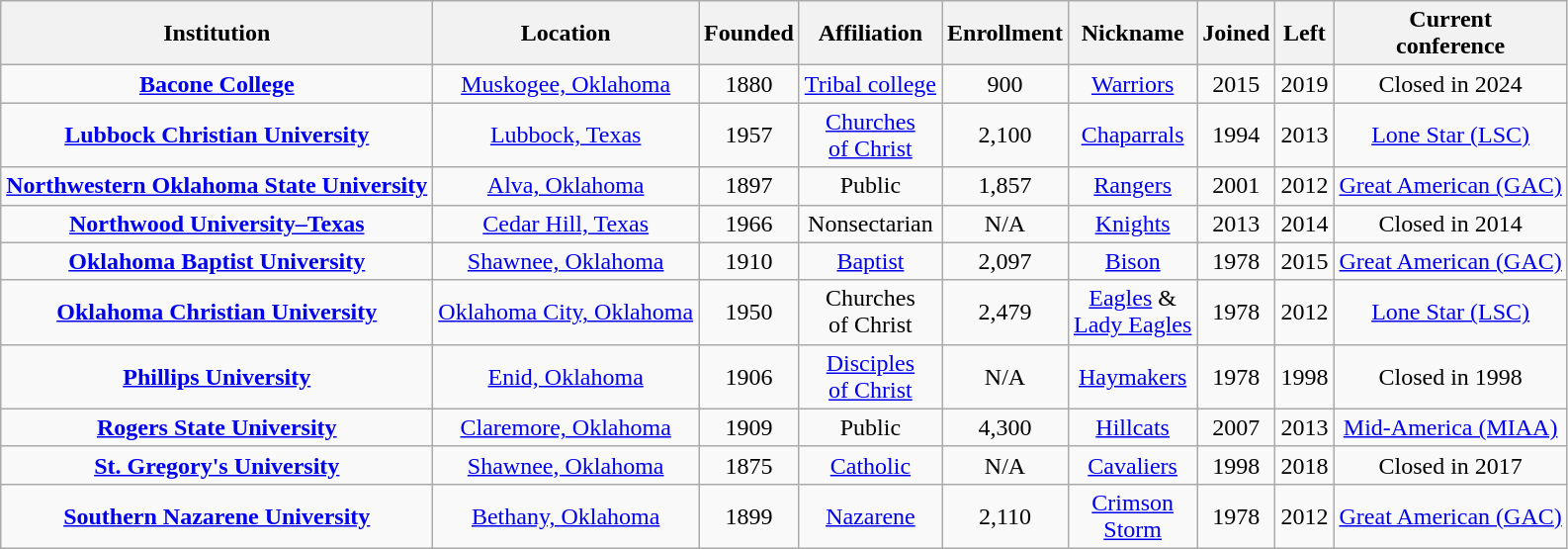<table class="wikitable sortable" style="text-align:center">
<tr>
<th>Institution</th>
<th>Location</th>
<th>Founded</th>
<th>Affiliation</th>
<th>Enrollment</th>
<th>Nickname</th>
<th>Joined</th>
<th>Left</th>
<th>Current<br>conference</th>
</tr>
<tr>
<td><strong><a href='#'>Bacone College</a></strong></td>
<td><a href='#'>Muskogee, Oklahoma</a></td>
<td>1880</td>
<td><a href='#'>Tribal college</a></td>
<td>900</td>
<td><a href='#'>Warriors</a></td>
<td>2015</td>
<td>2019</td>
<td>Closed in 2024</td>
</tr>
<tr>
<td><strong><a href='#'>Lubbock Christian University</a></strong></td>
<td><a href='#'>Lubbock, Texas</a></td>
<td>1957</td>
<td><a href='#'>Churches<br>of Christ</a></td>
<td>2,100</td>
<td><a href='#'>Chaparrals</a></td>
<td>1994</td>
<td>2013</td>
<td><a href='#'>Lone Star (LSC)</a></td>
</tr>
<tr>
<td><strong><a href='#'>Northwestern Oklahoma State University</a></strong></td>
<td><a href='#'>Alva, Oklahoma</a></td>
<td>1897</td>
<td>Public</td>
<td>1,857</td>
<td><a href='#'>Rangers</a></td>
<td>2001</td>
<td>2012</td>
<td nowrap><a href='#'>Great American (GAC)</a></td>
</tr>
<tr>
<td><strong><a href='#'>Northwood University–Texas</a></strong></td>
<td><a href='#'>Cedar Hill, Texas</a></td>
<td>1966</td>
<td>Nonsectarian</td>
<td>N/A</td>
<td><a href='#'>Knights</a></td>
<td>2013</td>
<td>2014</td>
<td>Closed in 2014</td>
</tr>
<tr>
<td><strong><a href='#'>Oklahoma Baptist University</a></strong></td>
<td><a href='#'>Shawnee, Oklahoma</a></td>
<td>1910</td>
<td><a href='#'>Baptist</a></td>
<td>2,097</td>
<td><a href='#'>Bison</a></td>
<td>1978</td>
<td>2015</td>
<td><a href='#'>Great American (GAC)</a></td>
</tr>
<tr>
<td><strong><a href='#'>Oklahoma Christian University</a></strong></td>
<td><a href='#'>Oklahoma City, Oklahoma</a></td>
<td>1950</td>
<td>Churches<br>of Christ</td>
<td>2,479</td>
<td><a href='#'>Eagles</a> &<br><a href='#'>Lady Eagles</a></td>
<td>1978</td>
<td>2012</td>
<td><a href='#'>Lone Star (LSC)</a></td>
</tr>
<tr>
<td><strong><a href='#'>Phillips University</a></strong></td>
<td><a href='#'>Enid, Oklahoma</a></td>
<td>1906</td>
<td><a href='#'>Disciples<br>of Christ</a></td>
<td>N/A</td>
<td><a href='#'>Haymakers</a></td>
<td>1978</td>
<td>1998</td>
<td>Closed in 1998</td>
</tr>
<tr>
<td><strong><a href='#'>Rogers State University</a></strong></td>
<td><a href='#'>Claremore, Oklahoma</a></td>
<td>1909</td>
<td>Public</td>
<td>4,300</td>
<td><a href='#'>Hillcats</a></td>
<td>2007</td>
<td>2013</td>
<td><a href='#'>Mid-America (MIAA)</a></td>
</tr>
<tr>
<td><strong><a href='#'>St. Gregory's University</a></strong></td>
<td><a href='#'>Shawnee, Oklahoma</a></td>
<td>1875</td>
<td><a href='#'>Catholic</a><br></td>
<td>N/A</td>
<td><a href='#'>Cavaliers</a></td>
<td>1998</td>
<td>2018</td>
<td>Closed in 2017</td>
</tr>
<tr>
<td><strong><a href='#'>Southern Nazarene University</a></strong></td>
<td><a href='#'>Bethany, Oklahoma</a></td>
<td>1899</td>
<td><a href='#'>Nazarene</a></td>
<td>2,110</td>
<td><a href='#'>Crimson<br>Storm</a></td>
<td>1978</td>
<td>2012</td>
<td><a href='#'>Great American (GAC)</a></td>
</tr>
</table>
